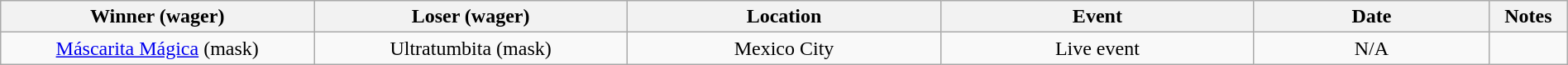<table class="wikitable sortable" width=100%  style="text-align: center">
<tr>
<th width=20% scope="col">Winner (wager)</th>
<th width=20% scope="col">Loser (wager)</th>
<th width=20% scope="col">Location</th>
<th width=20% scope="col">Event</th>
<th width=15% scope="col">Date</th>
<th class="unsortable" width=5% scope="col">Notes</th>
</tr>
<tr>
<td><a href='#'>Máscarita Mágica</a> (mask)</td>
<td>Ultratumbita  (mask)</td>
<td>Mexico City</td>
<td>Live event</td>
<td>N/A</td>
<td> </td>
</tr>
</table>
